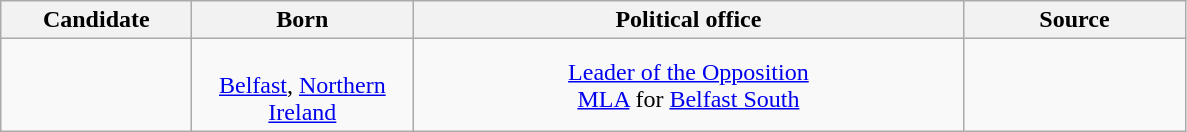<table class="wikitable sortable" style="text-align:center">
<tr>
<th scope="col" style="width: 120px;">Candidate</th>
<th scope="col" style="width: 140px;">Born</th>
<th scope="col" style="width: 360px;">Political office</th>
<th scope="col" style="width: 140px;">Source</th>
</tr>
<tr>
<td><br></td>
<td><br><a href='#'>Belfast</a>, <a href='#'>Northern Ireland</a></td>
<td><a href='#'>Leader of the Opposition</a> <br><a href='#'>MLA</a> for <a href='#'>Belfast South</a> </td>
<td></td>
</tr>
</table>
